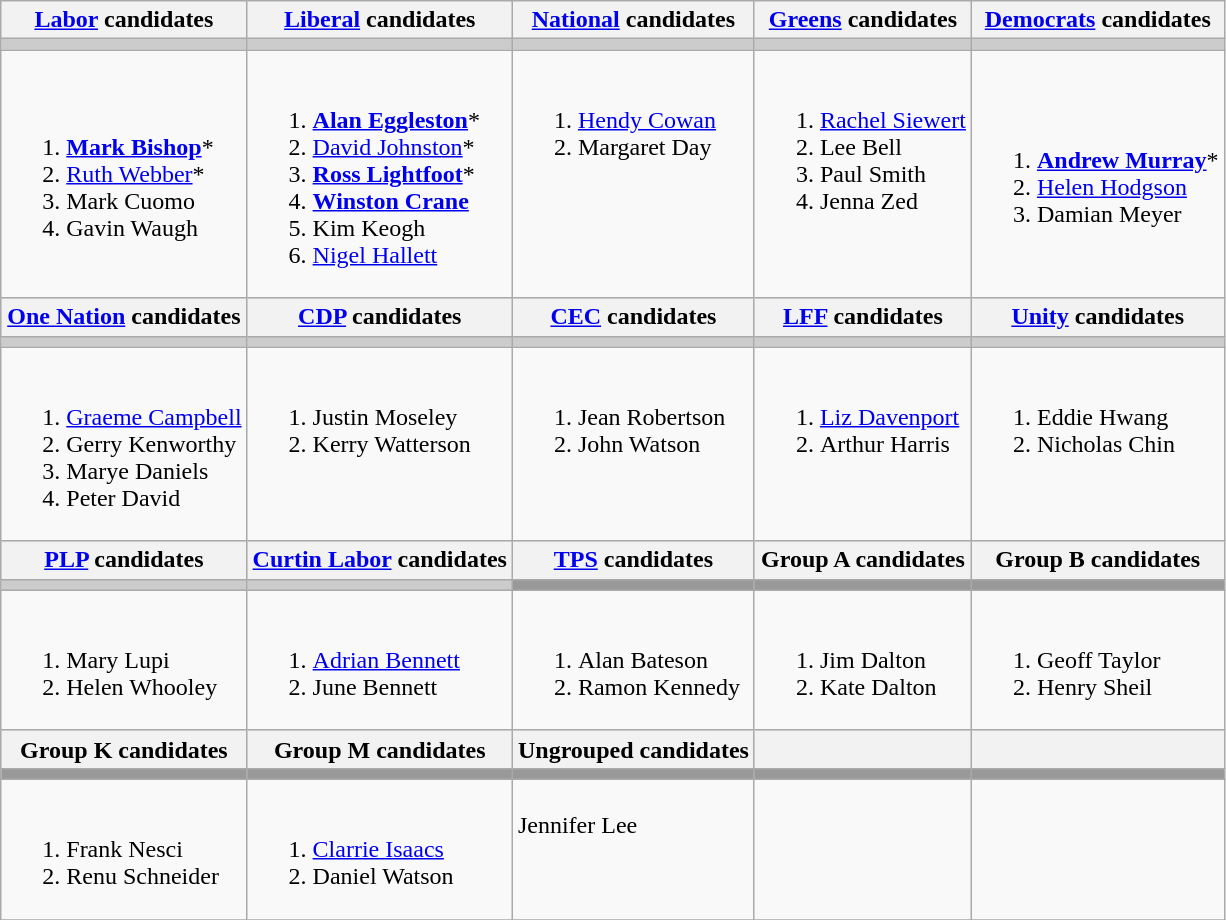<table class="wikitable">
<tr>
<th><a href='#'>Labor</a> candidates</th>
<th><a href='#'>Liberal</a> candidates</th>
<th><a href='#'>National</a> candidates</th>
<th><a href='#'>Greens</a> candidates</th>
<th><a href='#'>Democrats</a> candidates</th>
</tr>
<tr bgcolor="#cccccc">
<td></td>
<td></td>
<td></td>
<td></td>
<td></td>
</tr>
<tr>
<td><br><ol><li><strong><a href='#'>Mark Bishop</a></strong>*</li><li><a href='#'>Ruth Webber</a>*</li><li>Mark Cuomo</li><li>Gavin Waugh</li></ol></td>
<td><br><ol><li><strong><a href='#'>Alan Eggleston</a></strong>*</li><li><a href='#'>David Johnston</a>*</li><li><strong><a href='#'>Ross Lightfoot</a></strong>*</li><li><strong><a href='#'>Winston Crane</a></strong></li><li>Kim Keogh</li><li><a href='#'>Nigel Hallett</a></li></ol></td>
<td valign=top><br><ol><li><a href='#'>Hendy Cowan</a></li><li>Margaret Day</li></ol></td>
<td valign=top><br><ol><li><a href='#'>Rachel Siewert</a></li><li>Lee Bell</li><li>Paul Smith</li><li>Jenna Zed</li></ol></td>
<td><br><ol><li><strong><a href='#'>Andrew Murray</a></strong>*</li><li><a href='#'>Helen Hodgson</a></li><li>Damian Meyer</li></ol></td>
</tr>
<tr bgcolor="#cccccc">
<th><a href='#'>One Nation</a> candidates</th>
<th><a href='#'>CDP</a> candidates</th>
<th><a href='#'>CEC</a> candidates</th>
<th><a href='#'>LFF</a> candidates</th>
<th><a href='#'>Unity</a> candidates</th>
</tr>
<tr bgcolor="#cccccc">
<td></td>
<td></td>
<td></td>
<td></td>
<td></td>
</tr>
<tr>
<td valign=top><br><ol><li><a href='#'>Graeme Campbell</a></li><li>Gerry Kenworthy</li><li>Marye Daniels</li><li>Peter David</li></ol></td>
<td valign=top><br><ol><li>Justin Moseley</li><li>Kerry Watterson</li></ol></td>
<td valign=top><br><ol><li>Jean Robertson</li><li>John Watson</li></ol></td>
<td valign=top><br><ol><li><a href='#'>Liz Davenport</a></li><li>Arthur Harris</li></ol></td>
<td valign=top><br><ol><li>Eddie Hwang</li><li>Nicholas Chin</li></ol></td>
</tr>
<tr bgcolor="#cccccc">
<th><a href='#'>PLP</a> candidates</th>
<th><a href='#'>Curtin Labor</a> candidates</th>
<th><a href='#'>TPS</a> candidates</th>
<th>Group A candidates</th>
<th>Group B candidates</th>
</tr>
<tr bgcolor="#cccccc">
<td></td>
<td></td>
<td bgcolor="#999999"></td>
<td bgcolor="#999999"></td>
<td bgcolor="#999999"></td>
</tr>
<tr>
<td valign=top><br><ol><li>Mary Lupi</li><li>Helen Whooley</li></ol></td>
<td valign=top><br><ol><li><a href='#'>Adrian Bennett</a></li><li>June Bennett</li></ol></td>
<td valign=top><br><ol><li>Alan Bateson</li><li>Ramon Kennedy</li></ol></td>
<td valign=top><br><ol><li>Jim Dalton</li><li>Kate Dalton</li></ol></td>
<td valign=top><br><ol><li>Geoff Taylor</li><li>Henry Sheil</li></ol></td>
</tr>
<tr bgcolor="#cccccc">
<th>Group K candidates</th>
<th>Group M candidates</th>
<th>Ungrouped candidates</th>
<th></th>
<th></th>
</tr>
<tr bgcolor="#cccccc">
<td bgcolor="#999999"></td>
<td bgcolor="#999999"></td>
<td bgcolor="#999999"></td>
<td bgcolor="#999999"></td>
<td bgcolor="#999999"></td>
</tr>
<tr>
<td valign=top><br><ol><li>Frank Nesci</li><li>Renu Schneider</li></ol></td>
<td valign=top><br><ol><li><a href='#'>Clarrie Isaacs</a></li><li>Daniel Watson</li></ol></td>
<td valign=top><br>Jennifer Lee</td>
<td valign=top></td>
<td valign=top></td>
</tr>
<tr>
</tr>
</table>
